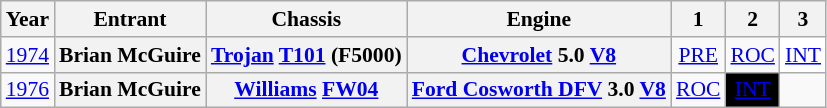<table class="wikitable" style="text-align:center; font-size:90%">
<tr>
<th>Year</th>
<th>Entrant</th>
<th>Chassis</th>
<th>Engine</th>
<th>1</th>
<th>2</th>
<th>3</th>
</tr>
<tr>
<td><a href='#'>1974</a></td>
<th>Brian McGuire</th>
<th><a href='#'>Trojan</a> <a href='#'>T101</a> (F5000)</th>
<th><a href='#'>Chevrolet</a> 5.0 <a href='#'>V8</a></th>
<td><a href='#'>PRE</a></td>
<td><a href='#'>ROC</a></td>
<td style="background:#ffffff;"><a href='#'>INT</a><br></td>
</tr>
<tr>
<td><a href='#'>1976</a></td>
<th>Brian McGuire</th>
<th><a href='#'>Williams</a> <a href='#'>FW04</a></th>
<th><a href='#'>Ford Cosworth DFV</a> 3.0 <a href='#'>V8</a></th>
<td><a href='#'>ROC</a></td>
<td style="background:#000; color:#fff;"><a href='#'><span>INT</span></a><br></td>
<td></td>
</tr>
</table>
